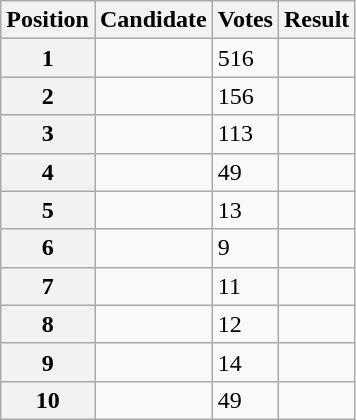<table class="wikitable sortable">
<tr>
<th scope="col">Position</th>
<th scope="col">Candidate</th>
<th scope="col">Votes</th>
<th scope="col">Result</th>
</tr>
<tr>
<th scope="row">1</th>
<td></td>
<td>516</td>
<td></td>
</tr>
<tr>
<th scope="row">2</th>
<td></td>
<td>156</td>
<td></td>
</tr>
<tr>
<th scope="row">3</th>
<td></td>
<td>113</td>
<td></td>
</tr>
<tr>
<th scope="row">4</th>
<td></td>
<td>49</td>
<td></td>
</tr>
<tr>
<th scope="row">5</th>
<td></td>
<td>13</td>
<td></td>
</tr>
<tr>
<th scope="row">6</th>
<td></td>
<td>9</td>
<td></td>
</tr>
<tr>
<th scope="row">7</th>
<td></td>
<td>11</td>
<td></td>
</tr>
<tr>
<th scope="row">8</th>
<td></td>
<td>12</td>
<td></td>
</tr>
<tr>
<th scope="row">9</th>
<td></td>
<td>14</td>
<td></td>
</tr>
<tr>
<th scope="row">10</th>
<td></td>
<td>49</td>
<td></td>
</tr>
</table>
